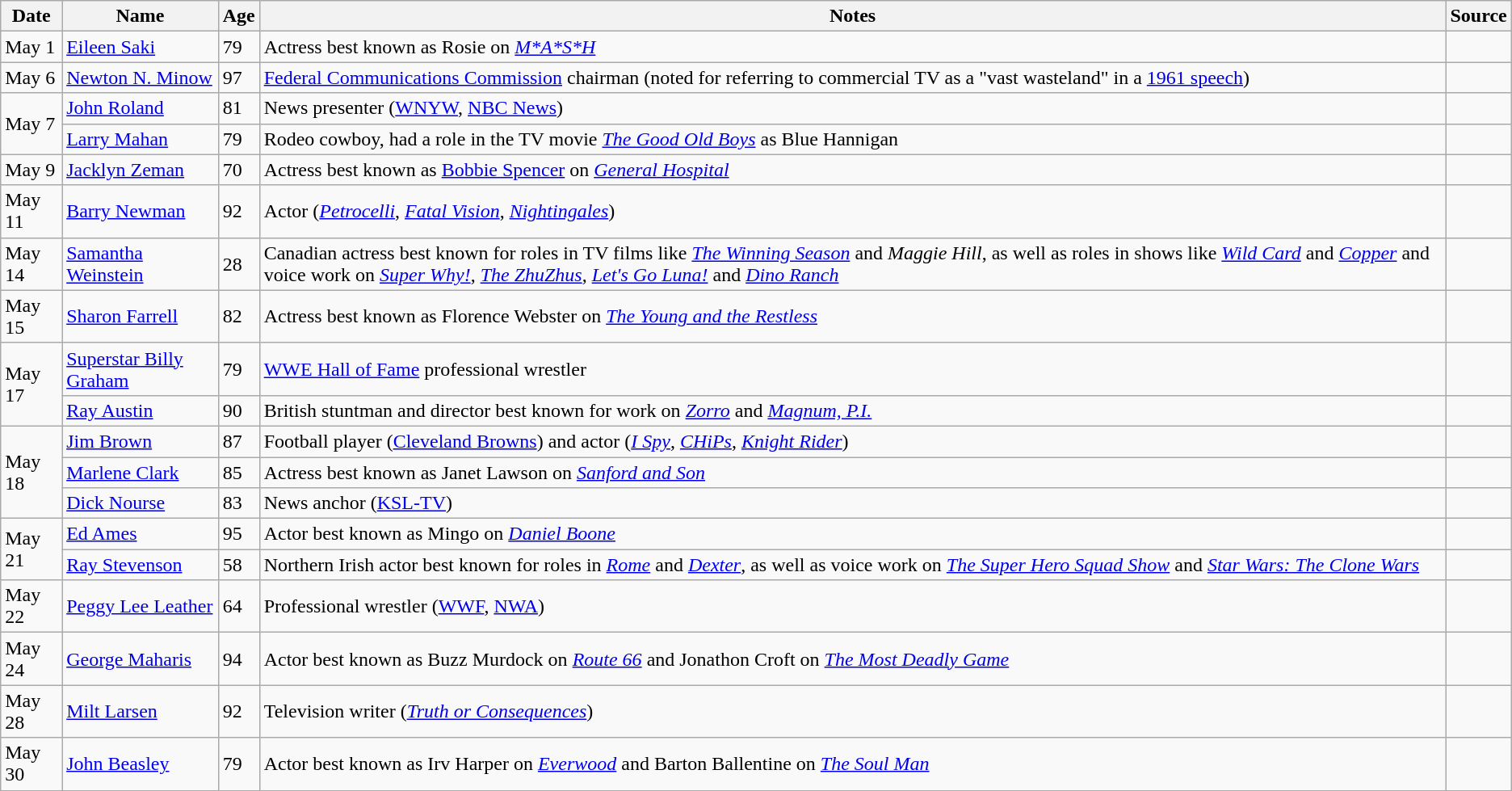<table class="wikitable sortable">
<tr>
<th>Date</th>
<th>Name</th>
<th>Age</th>
<th>Notes</th>
<th>Source</th>
</tr>
<tr>
<td>May 1</td>
<td><a href='#'>Eileen Saki</a></td>
<td>79</td>
<td>Actress best known as Rosie on <em><a href='#'>M*A*S*H</a></em></td>
<td></td>
</tr>
<tr>
<td>May 6</td>
<td><a href='#'>Newton N. Minow</a></td>
<td>97</td>
<td><a href='#'>Federal Communications Commission</a> chairman (noted for referring to commercial TV as  a "vast wasteland" in a <a href='#'>1961 speech</a>)</td>
<td></td>
</tr>
<tr>
<td rowspan=2>May 7</td>
<td><a href='#'>John Roland</a></td>
<td>81</td>
<td>News presenter (<a href='#'>WNYW</a>, <a href='#'>NBC News</a>)</td>
<td></td>
</tr>
<tr>
<td><a href='#'>Larry Mahan</a></td>
<td>79</td>
<td>Rodeo cowboy, had a role in the TV movie <em><a href='#'>The Good Old Boys</a></em> as Blue Hannigan</td>
<td></td>
</tr>
<tr>
<td>May 9</td>
<td><a href='#'>Jacklyn Zeman</a></td>
<td>70</td>
<td>Actress best known as <a href='#'>Bobbie Spencer</a> on <em><a href='#'>General Hospital</a></em></td>
<td></td>
</tr>
<tr>
<td>May 11</td>
<td><a href='#'>Barry Newman</a></td>
<td>92</td>
<td>Actor (<em><a href='#'>Petrocelli</a></em>, <em><a href='#'>Fatal Vision</a></em>, <em><a href='#'>Nightingales</a></em>)</td>
<td></td>
</tr>
<tr>
<td>May 14</td>
<td><a href='#'>Samantha Weinstein</a></td>
<td>28</td>
<td>Canadian actress best known for roles in TV films like <em><a href='#'>The Winning Season</a></em> and <em>Maggie Hill</em>, as well as roles in shows like <em><a href='#'>Wild Card</a></em> and <em><a href='#'>Copper</a></em> and voice work on <em><a href='#'>Super Why!</a></em>, <em><a href='#'>The ZhuZhus</a></em>, <em><a href='#'>Let's Go Luna!</a></em> and <em><a href='#'>Dino Ranch</a></em></td>
<td></td>
</tr>
<tr>
<td>May 15</td>
<td><a href='#'>Sharon Farrell</a></td>
<td>82</td>
<td>Actress best known as Florence Webster on <em><a href='#'>The Young and the Restless</a></em></td>
<td></td>
</tr>
<tr>
<td rowspan=2>May 17</td>
<td><a href='#'>Superstar Billy Graham</a></td>
<td>79</td>
<td><a href='#'>WWE Hall of Fame</a> professional wrestler</td>
<td></td>
</tr>
<tr>
<td><a href='#'>Ray Austin</a></td>
<td>90</td>
<td>British stuntman and director best known for work on <em><a href='#'>Zorro</a></em> and <em><a href='#'>Magnum, P.I.</a></em></td>
<td></td>
</tr>
<tr>
<td rowspan=3>May 18</td>
<td><a href='#'>Jim Brown</a></td>
<td>87</td>
<td>Football player (<a href='#'>Cleveland Browns</a>) and actor (<em><a href='#'>I Spy</a></em>, <em><a href='#'>CHiPs</a></em>, <em><a href='#'>Knight Rider</a></em>)</td>
<td></td>
</tr>
<tr>
<td><a href='#'>Marlene Clark</a></td>
<td>85</td>
<td>Actress best known as Janet Lawson on <em><a href='#'>Sanford and Son</a></em></td>
<td></td>
</tr>
<tr>
<td><a href='#'>Dick Nourse</a></td>
<td>83</td>
<td>News anchor (<a href='#'>KSL-TV</a>)</td>
<td></td>
</tr>
<tr>
<td rowspan=2>May 21</td>
<td><a href='#'>Ed Ames</a></td>
<td>95</td>
<td>Actor best known as Mingo on <em><a href='#'>Daniel Boone</a></em></td>
<td></td>
</tr>
<tr>
<td><a href='#'>Ray Stevenson</a></td>
<td>58</td>
<td>Northern Irish actor best known for roles in <em><a href='#'>Rome</a></em> and <em><a href='#'>Dexter</a></em>, as well as voice work on <em><a href='#'>The Super Hero Squad Show</a></em> and <em><a href='#'>Star Wars: The Clone Wars</a></em></td>
<td></td>
</tr>
<tr>
<td>May 22</td>
<td><a href='#'>Peggy Lee Leather</a></td>
<td>64</td>
<td>Professional wrestler (<a href='#'>WWF</a>, <a href='#'>NWA</a>)</td>
<td></td>
</tr>
<tr>
<td>May 24</td>
<td><a href='#'>George Maharis</a></td>
<td>94</td>
<td>Actor best known as Buzz Murdock on <em><a href='#'>Route 66</a></em> and Jonathon Croft on <em><a href='#'>The Most Deadly Game</a></em></td>
<td></td>
</tr>
<tr>
<td>May 28</td>
<td><a href='#'>Milt Larsen</a></td>
<td>92</td>
<td>Television writer (<em><a href='#'>Truth or Consequences</a></em>)</td>
<td></td>
</tr>
<tr>
<td>May 30</td>
<td><a href='#'>John Beasley</a></td>
<td>79</td>
<td>Actor best known as Irv Harper on <em><a href='#'>Everwood</a></em> and Barton Ballentine on <em><a href='#'>The Soul Man</a></em></td>
<td></td>
</tr>
</table>
